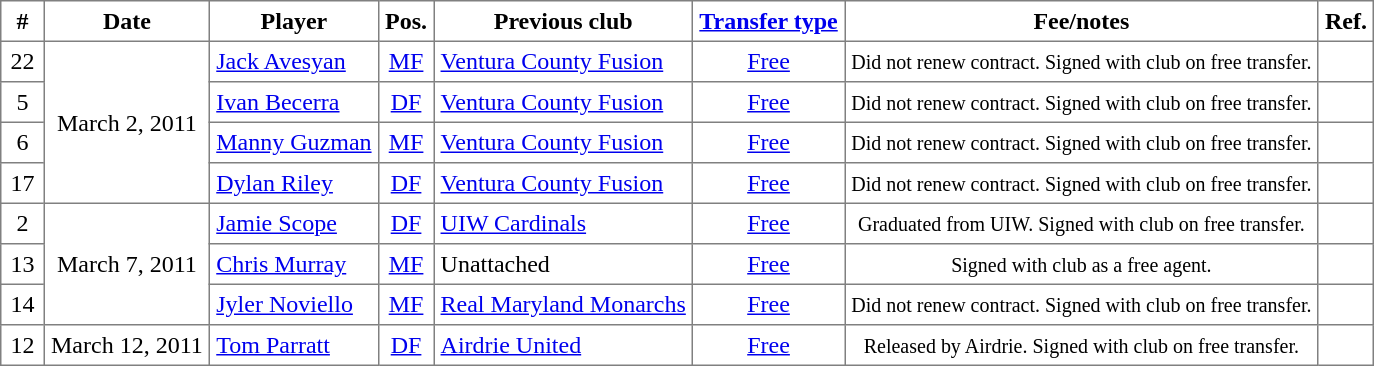<table class="toccolours" border="1" cellpadding="4" cellspacing="0" style="text-align:center; border-collapse: collapse; margin:0;">
<tr>
<th width=20>#</th>
<th>Date</th>
<th>Player</th>
<th width=25>Pos.</th>
<th>Previous club</th>
<th><a href='#'>Transfer type</a></th>
<th>Fee/notes</th>
<th width=20>Ref.</th>
</tr>
<tr>
<td>22</td>
<td rowspan=4>March 2, 2011</td>
<td align=left> <a href='#'>Jack Avesyan</a></td>
<td><a href='#'>MF</a></td>
<td align=left> <a href='#'>Ventura County Fusion</a></td>
<td><a href='#'>Free</a></td>
<td><small>Did not renew contract. Signed with club on free transfer.</small></td>
<td></td>
</tr>
<tr>
<td>5</td>
<td align=left> <a href='#'>Ivan Becerra</a></td>
<td><a href='#'>DF</a></td>
<td align=left> <a href='#'>Ventura County Fusion</a></td>
<td><a href='#'>Free</a></td>
<td><small>Did not renew contract. Signed with club on free transfer.</small></td>
<td></td>
</tr>
<tr>
<td>6</td>
<td align=left> <a href='#'>Manny Guzman</a></td>
<td><a href='#'>MF</a></td>
<td align=left> <a href='#'>Ventura County Fusion</a></td>
<td><a href='#'>Free</a></td>
<td><small>Did not renew contract. Signed with club on free transfer.</small></td>
<td></td>
</tr>
<tr>
<td>17</td>
<td align=left> <a href='#'>Dylan Riley</a></td>
<td><a href='#'>DF</a></td>
<td align=left> <a href='#'>Ventura County Fusion</a></td>
<td><a href='#'>Free</a></td>
<td><small>Did not renew contract. Signed with club on free transfer.</small></td>
<td></td>
</tr>
<tr>
<td>2</td>
<td rowspan=3>March 7, 2011</td>
<td align=left> <a href='#'>Jamie Scope</a></td>
<td><a href='#'>DF</a></td>
<td align=left> <a href='#'>UIW Cardinals</a></td>
<td><a href='#'>Free</a></td>
<td><small>Graduated from UIW. Signed with club on free transfer.</small></td>
<td></td>
</tr>
<tr>
<td>13</td>
<td align=left> <a href='#'>Chris Murray</a></td>
<td><a href='#'>MF</a></td>
<td align=left>Unattached</td>
<td><a href='#'>Free</a></td>
<td><small>Signed with club as a free agent.</small></td>
<td></td>
</tr>
<tr>
<td>14</td>
<td align=left> <a href='#'>Jyler Noviello</a></td>
<td><a href='#'>MF</a></td>
<td align=left> <a href='#'>Real Maryland Monarchs</a></td>
<td><a href='#'>Free</a></td>
<td><small>Did not renew contract. Signed with club on free transfer.</small></td>
<td></td>
</tr>
<tr>
<td>12</td>
<td>March 12, 2011</td>
<td align=left> <a href='#'>Tom Parratt</a></td>
<td><a href='#'>DF</a></td>
<td align=left> <a href='#'>Airdrie United</a></td>
<td><a href='#'>Free</a></td>
<td><small>Released by Airdrie. Signed with club on free transfer.</small></td>
<td></td>
</tr>
</table>
